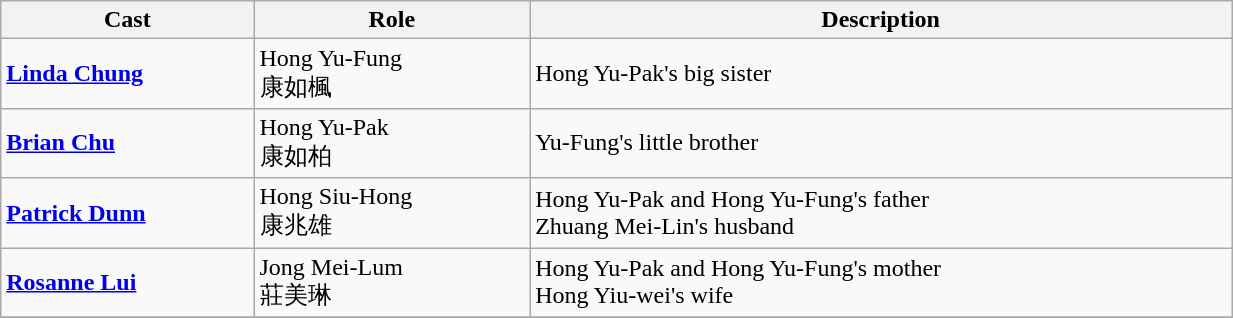<table class="wikitable" width="65%">
<tr>
<th>Cast</th>
<th>Role</th>
<th>Description</th>
</tr>
<tr>
<td><strong><a href='#'>Linda Chung</a></strong></td>
<td>Hong Yu-Fung<br>康如楓</td>
<td>Hong Yu-Pak's big sister</td>
</tr>
<tr>
<td><strong><a href='#'>Brian Chu</a></strong></td>
<td>Hong Yu-Pak<br>康如柏</td>
<td>Yu-Fung's little brother</td>
</tr>
<tr>
<td><strong><a href='#'>Patrick Dunn</a></strong></td>
<td>Hong Siu-Hong<br>康兆雄</td>
<td>Hong Yu-Pak and Hong Yu-Fung's father<br>Zhuang Mei-Lin's husband</td>
</tr>
<tr>
<td><strong><a href='#'>Rosanne Lui</a></strong></td>
<td>Jong Mei-Lum<br>莊美琳</td>
<td>Hong Yu-Pak and Hong Yu-Fung's mother<br> Hong Yiu-wei's wife</td>
</tr>
<tr>
</tr>
</table>
